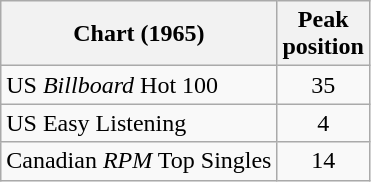<table class="wikitable sortable">
<tr>
<th>Chart (1965)</th>
<th>Peak<br>position</th>
</tr>
<tr>
<td>US <em>Billboard</em> Hot 100</td>
<td style="text-align:center;">35</td>
</tr>
<tr>
<td>US Easy Listening</td>
<td style="text-align:center;">4</td>
</tr>
<tr>
<td>Canadian <em>RPM</em> Top Singles</td>
<td style="text-align:center;">14</td>
</tr>
</table>
